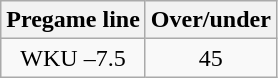<table class="wikitable">
<tr align="center">
<th style=>Pregame line</th>
<th style=>Over/under</th>
</tr>
<tr align="center">
<td>WKU –7.5</td>
<td>45</td>
</tr>
</table>
